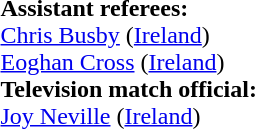<table style="width:100%">
<tr>
<td><br><strong>Assistant referees:</strong>
<br><a href='#'>Chris Busby</a> (<a href='#'>Ireland</a>)
<br><a href='#'>Eoghan Cross</a> (<a href='#'>Ireland</a>)
<br><strong>Television match official:</strong>
<br><a href='#'>Joy Neville</a> (<a href='#'>Ireland</a>)</td>
</tr>
</table>
